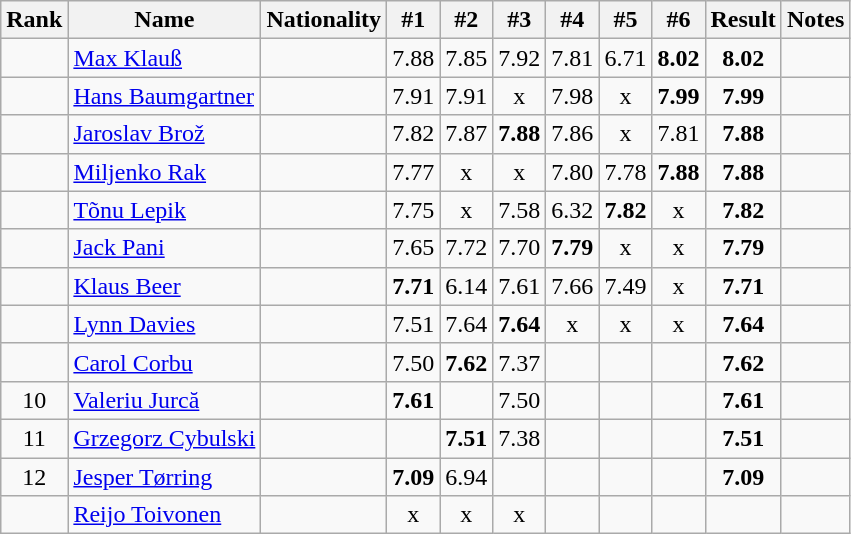<table class="wikitable sortable" style="text-align:center">
<tr>
<th>Rank</th>
<th>Name</th>
<th>Nationality</th>
<th>#1</th>
<th>#2</th>
<th>#3</th>
<th>#4</th>
<th>#5</th>
<th>#6</th>
<th>Result</th>
<th>Notes</th>
</tr>
<tr>
<td></td>
<td align="left"><a href='#'>Max Klauß</a></td>
<td align=left></td>
<td>7.88</td>
<td>7.85</td>
<td>7.92</td>
<td>7.81</td>
<td>6.71</td>
<td><strong>8.02</strong></td>
<td><strong>8.02</strong></td>
<td></td>
</tr>
<tr>
<td></td>
<td align="left"><a href='#'>Hans Baumgartner</a></td>
<td align=left></td>
<td>7.91</td>
<td>7.91</td>
<td>x</td>
<td>7.98</td>
<td>x</td>
<td><strong>7.99</strong></td>
<td><strong>7.99</strong></td>
<td></td>
</tr>
<tr>
<td></td>
<td align="left"><a href='#'>Jaroslav Brož</a></td>
<td align=left></td>
<td>7.82</td>
<td>7.87</td>
<td><strong>7.88</strong></td>
<td>7.86</td>
<td>x</td>
<td>7.81</td>
<td><strong>7.88</strong></td>
<td></td>
</tr>
<tr>
<td></td>
<td align="left"><a href='#'>Miljenko Rak</a></td>
<td align=left></td>
<td>7.77</td>
<td>x</td>
<td>x</td>
<td>7.80</td>
<td>7.78</td>
<td><strong>7.88</strong></td>
<td><strong>7.88</strong></td>
<td></td>
</tr>
<tr>
<td></td>
<td align="left"><a href='#'>Tõnu Lepik</a></td>
<td align=left></td>
<td>7.75</td>
<td>x</td>
<td>7.58</td>
<td>6.32</td>
<td><strong>7.82</strong></td>
<td>x</td>
<td><strong>7.82</strong></td>
<td></td>
</tr>
<tr>
<td></td>
<td align="left"><a href='#'>Jack Pani</a></td>
<td align=left></td>
<td>7.65</td>
<td>7.72</td>
<td>7.70</td>
<td><strong>7.79</strong></td>
<td>x</td>
<td>x</td>
<td><strong>7.79</strong></td>
<td></td>
</tr>
<tr>
<td></td>
<td align="left"><a href='#'>Klaus Beer</a></td>
<td align=left></td>
<td><strong>7.71</strong></td>
<td>6.14</td>
<td>7.61</td>
<td>7.66</td>
<td>7.49</td>
<td>x</td>
<td><strong>7.71</strong></td>
<td></td>
</tr>
<tr>
<td></td>
<td align="left"><a href='#'>Lynn Davies</a></td>
<td align=left></td>
<td>7.51</td>
<td>7.64</td>
<td><strong>7.64</strong></td>
<td>x</td>
<td>x</td>
<td>x</td>
<td><strong>7.64</strong></td>
<td></td>
</tr>
<tr>
<td></td>
<td align="left"><a href='#'>Carol Corbu</a></td>
<td align=left></td>
<td>7.50</td>
<td><strong>7.62</strong></td>
<td>7.37</td>
<td></td>
<td></td>
<td></td>
<td><strong>7.62</strong></td>
<td></td>
</tr>
<tr>
<td>10</td>
<td align="left"><a href='#'>Valeriu Jurcă</a></td>
<td align=left></td>
<td><strong>7.61</strong></td>
<td></td>
<td>7.50</td>
<td></td>
<td></td>
<td></td>
<td><strong>7.61</strong></td>
<td></td>
</tr>
<tr>
<td>11</td>
<td align="left"><a href='#'>Grzegorz Cybulski</a></td>
<td align=left></td>
<td></td>
<td><strong>7.51</strong></td>
<td>7.38</td>
<td></td>
<td></td>
<td></td>
<td><strong>7.51</strong></td>
<td></td>
</tr>
<tr>
<td>12</td>
<td align="left"><a href='#'>Jesper Tørring</a></td>
<td align=left></td>
<td><strong>7.09</strong></td>
<td>6.94</td>
<td></td>
<td></td>
<td></td>
<td></td>
<td><strong>7.09</strong></td>
<td></td>
</tr>
<tr>
<td></td>
<td align="left"><a href='#'>Reijo Toivonen</a></td>
<td align=left></td>
<td>x</td>
<td>x</td>
<td>x</td>
<td></td>
<td></td>
<td></td>
<td><strong></strong></td>
<td></td>
</tr>
</table>
